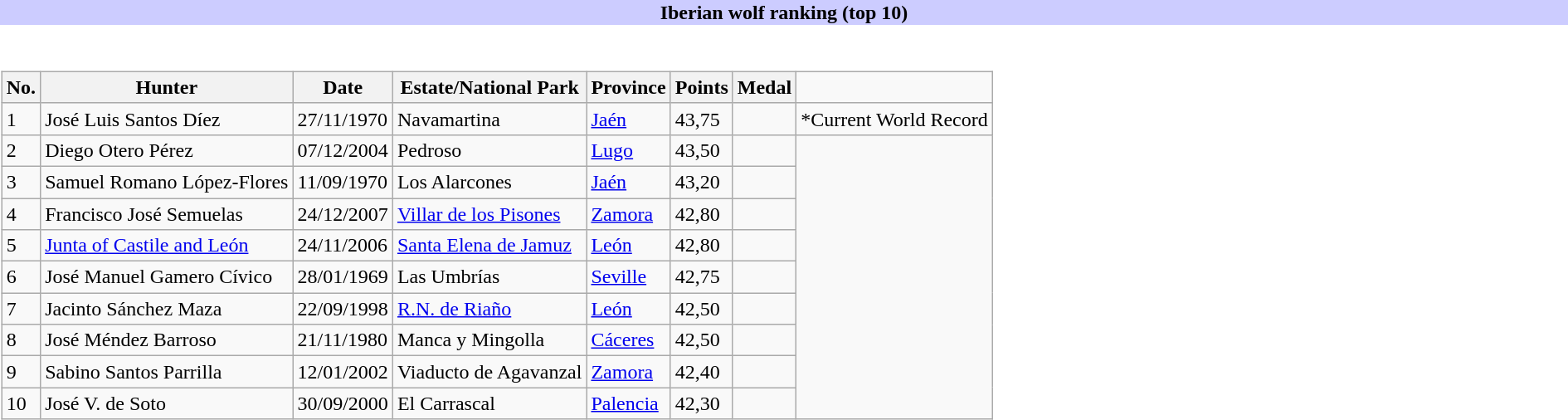<table class="toccolours collapsible collapsed"  style="width: 100%; margin: auto;">
<tr>
<th style="background:#ccf;">Iberian wolf ranking (top 10)</th>
</tr>
<tr>
<td><br><table class="wikitable sortable">
<tr>
<th>No.</th>
<th>Hunter</th>
<th>Date</th>
<th>Estate/National Park</th>
<th>Province</th>
<th>Points</th>
<th>Medal</th>
</tr>
<tr>
<td>1</td>
<td>José Luis Santos Díez</td>
<td>27/11/1970</td>
<td>Navamartina</td>
<td><a href='#'>Jaén</a></td>
<td>43,75</td>
<td></td>
<td>*Current World Record</td>
</tr>
<tr>
<td>2</td>
<td>Diego Otero Pérez</td>
<td>07/12/2004</td>
<td>Pedroso</td>
<td><a href='#'>Lugo</a></td>
<td>43,50</td>
<td></td>
</tr>
<tr>
<td>3</td>
<td>Samuel Romano López-Flores</td>
<td>11/09/1970</td>
<td>Los Alarcones</td>
<td><a href='#'>Jaén</a></td>
<td>43,20</td>
<td></td>
</tr>
<tr>
<td>4</td>
<td>Francisco José Semuelas</td>
<td>24/12/2007</td>
<td><a href='#'>Villar de los Pisones</a></td>
<td><a href='#'>Zamora</a></td>
<td>42,80</td>
<td></td>
</tr>
<tr>
<td>5</td>
<td><a href='#'>Junta of Castile and León</a></td>
<td>24/11/2006</td>
<td><a href='#'>Santa Elena de Jamuz</a></td>
<td><a href='#'>León</a></td>
<td>42,80</td>
<td></td>
</tr>
<tr>
<td>6</td>
<td>José Manuel Gamero Cívico</td>
<td>28/01/1969</td>
<td>Las Umbrías</td>
<td><a href='#'>Seville</a></td>
<td>42,75</td>
<td></td>
</tr>
<tr>
<td>7</td>
<td>Jacinto Sánchez Maza</td>
<td>22/09/1998</td>
<td><a href='#'>R.N. de Riaño</a></td>
<td><a href='#'>León</a></td>
<td>42,50</td>
<td></td>
</tr>
<tr>
<td>8</td>
<td>José Méndez Barroso</td>
<td>21/11/1980</td>
<td>Manca y Mingolla</td>
<td><a href='#'>Cáceres</a></td>
<td>42,50</td>
<td></td>
</tr>
<tr>
<td>9</td>
<td>Sabino Santos Parrilla</td>
<td>12/01/2002</td>
<td>Viaducto de Agavanzal</td>
<td><a href='#'>Zamora</a></td>
<td>42,40</td>
<td></td>
</tr>
<tr>
<td>10</td>
<td>José V. de Soto</td>
<td>30/09/2000</td>
<td>El Carrascal</td>
<td><a href='#'>Palencia</a></td>
<td>42,30</td>
<td></td>
</tr>
</table>
</td>
</tr>
</table>
